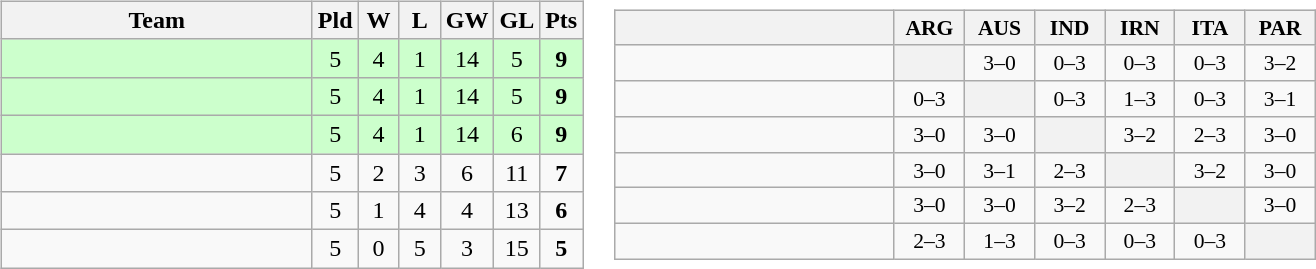<table>
<tr>
<td><br><table class="wikitable" style="text-align:center">
<tr>
<th width=200>Team</th>
<th width=20>Pld</th>
<th width=20>W</th>
<th width=20>L</th>
<th width=20>GW</th>
<th width=20>GL</th>
<th width=20>Pts</th>
</tr>
<tr bgcolor=ccffcc>
<td style="text-align:left;"></td>
<td>5</td>
<td>4</td>
<td>1</td>
<td>14</td>
<td>5</td>
<td><strong>9</strong></td>
</tr>
<tr bgcolor=ccffcc>
<td style="text-align:left;"></td>
<td>5</td>
<td>4</td>
<td>1</td>
<td>14</td>
<td>5</td>
<td><strong>9</strong></td>
</tr>
<tr bgcolor=ccffcc>
<td style="text-align:left;"></td>
<td>5</td>
<td>4</td>
<td>1</td>
<td>14</td>
<td>6</td>
<td><strong>9</strong></td>
</tr>
<tr>
<td style="text-align:left;"></td>
<td>5</td>
<td>2</td>
<td>3</td>
<td>6</td>
<td>11</td>
<td><strong>7</strong></td>
</tr>
<tr>
<td style="text-align:left;"></td>
<td>5</td>
<td>1</td>
<td>4</td>
<td>4</td>
<td>13</td>
<td><strong>6</strong></td>
</tr>
<tr>
<td style="text-align:left;"></td>
<td>5</td>
<td>0</td>
<td>5</td>
<td>3</td>
<td>15</td>
<td><strong>5</strong></td>
</tr>
</table>
</td>
<td><br><table class="wikitable" style="text-align:center; font-size:90%">
<tr>
<th width="180"> </th>
<th width="40">ARG</th>
<th width="40">AUS</th>
<th width="40">IND</th>
<th width="40">IRN</th>
<th width="40">ITA</th>
<th width="40">PAR</th>
</tr>
<tr>
<td style="text-align:left;"></td>
<th></th>
<td>3–0</td>
<td>0–3</td>
<td>0–3</td>
<td>0–3</td>
<td>3–2</td>
</tr>
<tr>
<td style="text-align:left;"></td>
<td>0–3</td>
<th></th>
<td>0–3</td>
<td>1–3</td>
<td>0–3</td>
<td>3–1</td>
</tr>
<tr>
<td style="text-align:left;"></td>
<td>3–0</td>
<td>3–0</td>
<th></th>
<td>3–2</td>
<td>2–3</td>
<td>3–0</td>
</tr>
<tr>
<td style="text-align:left;"></td>
<td>3–0</td>
<td>3–1</td>
<td>2–3</td>
<th></th>
<td>3–2</td>
<td>3–0</td>
</tr>
<tr>
<td style="text-align:left;"></td>
<td>3–0</td>
<td>3–0</td>
<td>3–2</td>
<td>2–3</td>
<th></th>
<td>3–0</td>
</tr>
<tr>
<td style="text-align:left;"></td>
<td>2–3</td>
<td>1–3</td>
<td>0–3</td>
<td>0–3</td>
<td>0–3</td>
<th></th>
</tr>
</table>
</td>
</tr>
</table>
